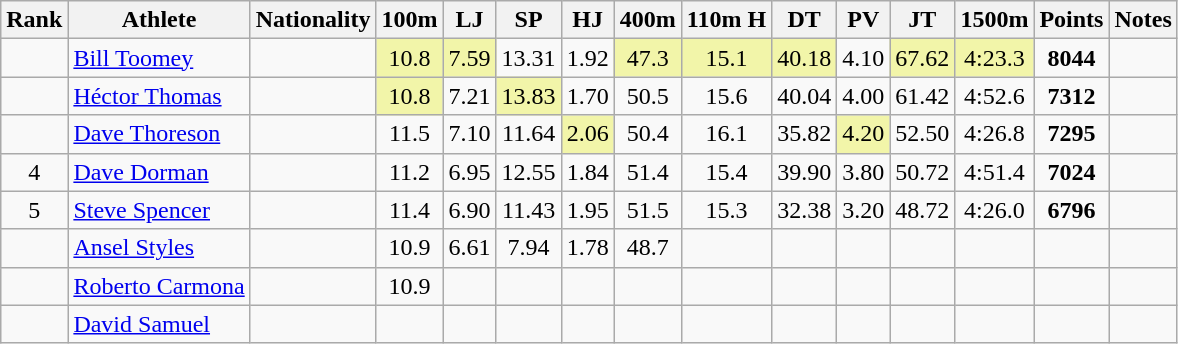<table class="wikitable sortable" style=" text-align:center;">
<tr>
<th>Rank</th>
<th>Athlete</th>
<th>Nationality</th>
<th>100m</th>
<th>LJ</th>
<th>SP</th>
<th>HJ</th>
<th>400m</th>
<th>110m H</th>
<th>DT</th>
<th>PV</th>
<th>JT</th>
<th>1500m</th>
<th>Points</th>
<th>Notes</th>
</tr>
<tr>
<td></td>
<td align=left><a href='#'>Bill Toomey</a></td>
<td align=left></td>
<td bgcolor=#F2F5A9>10.8</td>
<td bgcolor=#F2F5A9>7.59</td>
<td>13.31</td>
<td>1.92</td>
<td bgcolor=#F2F5A9>47.3</td>
<td bgcolor=#F2F5A9>15.1</td>
<td bgcolor=#F2F5A9>40.18</td>
<td>4.10</td>
<td bgcolor=#F2F5A9>67.62</td>
<td bgcolor=#F2F5A9>4:23.3</td>
<td><strong>8044</strong></td>
<td></td>
</tr>
<tr>
<td></td>
<td align=left><a href='#'>Héctor Thomas</a></td>
<td align=left></td>
<td bgcolor=#F2F5A9>10.8</td>
<td>7.21</td>
<td bgcolor=#F2F5A9>13.83</td>
<td>1.70</td>
<td>50.5</td>
<td>15.6</td>
<td>40.04</td>
<td>4.00</td>
<td>61.42</td>
<td>4:52.6</td>
<td><strong>7312</strong></td>
<td></td>
</tr>
<tr>
<td></td>
<td align=left><a href='#'>Dave Thoreson</a></td>
<td align=left></td>
<td>11.5</td>
<td>7.10</td>
<td>11.64</td>
<td bgcolor=#F2F5A9>2.06</td>
<td>50.4</td>
<td>16.1</td>
<td>35.82</td>
<td bgcolor=#F2F5A9>4.20</td>
<td>52.50</td>
<td>4:26.8</td>
<td><strong>7295</strong></td>
<td></td>
</tr>
<tr>
<td>4</td>
<td align=left><a href='#'>Dave Dorman</a></td>
<td align=left></td>
<td>11.2</td>
<td>6.95</td>
<td>12.55</td>
<td>1.84</td>
<td>51.4</td>
<td>15.4</td>
<td>39.90</td>
<td>3.80</td>
<td>50.72</td>
<td>4:51.4</td>
<td><strong>7024</strong></td>
<td></td>
</tr>
<tr>
<td>5</td>
<td align=left><a href='#'>Steve Spencer</a></td>
<td align=left></td>
<td>11.4</td>
<td>6.90</td>
<td>11.43</td>
<td>1.95</td>
<td>51.5</td>
<td>15.3</td>
<td>32.38</td>
<td>3.20</td>
<td>48.72</td>
<td>4:26.0</td>
<td><strong>6796</strong></td>
<td></td>
</tr>
<tr>
<td></td>
<td align=left><a href='#'>Ansel Styles</a></td>
<td align=left></td>
<td>10.9</td>
<td>6.61</td>
<td>7.94</td>
<td>1.78</td>
<td>48.7</td>
<td></td>
<td></td>
<td></td>
<td></td>
<td></td>
<td><strong></strong></td>
<td></td>
</tr>
<tr>
<td></td>
<td align=left><a href='#'>Roberto Carmona</a></td>
<td align=left></td>
<td>10.9</td>
<td></td>
<td></td>
<td></td>
<td></td>
<td></td>
<td></td>
<td></td>
<td></td>
<td></td>
<td><strong></strong></td>
<td></td>
</tr>
<tr>
<td></td>
<td align=left><a href='#'>David Samuel</a></td>
<td align=left></td>
<td></td>
<td></td>
<td></td>
<td></td>
<td></td>
<td></td>
<td></td>
<td></td>
<td></td>
<td></td>
<td><strong></strong></td>
<td></td>
</tr>
</table>
